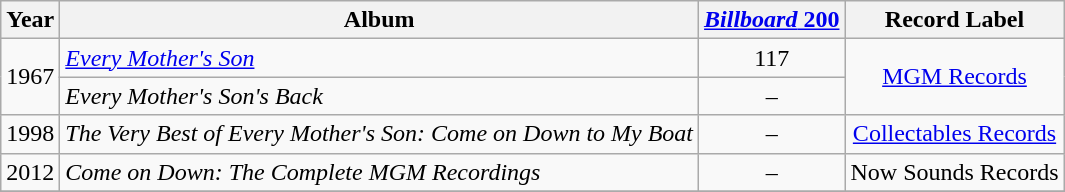<table class="wikitable" style=text-align:center;>
<tr>
<th>Year</th>
<th>Album</th>
<th><a href='#'><em>Billboard</em> 200</a></th>
<th>Record Label</th>
</tr>
<tr>
<td rowspan="2">1967</td>
<td align=left><em><a href='#'>Every Mother's Son</a></em></td>
<td>117</td>
<td rowspan="2"><a href='#'>MGM Records</a></td>
</tr>
<tr>
<td align=left><em>Every Mother's Son's Back</em></td>
<td>–</td>
</tr>
<tr>
<td rowspan="1">1998</td>
<td align=left><em>The Very Best of Every Mother's Son: Come on Down to My Boat</em></td>
<td>–</td>
<td rowspan="1"><a href='#'>Collectables Records</a></td>
</tr>
<tr>
<td rowspan="1">2012</td>
<td align=left><em>Come on Down: The Complete MGM Recordings</em></td>
<td>–</td>
<td rowspan="1">Now Sounds Records</td>
</tr>
<tr>
</tr>
</table>
